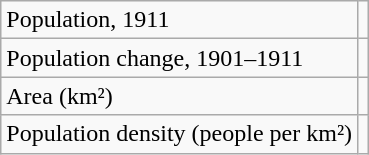<table class="wikitable">
<tr>
<td>Population, 1911</td>
<td></td>
</tr>
<tr>
<td>Population change, 1901–1911</td>
<td></td>
</tr>
<tr>
<td>Area (km²)</td>
<td></td>
</tr>
<tr>
<td>Population density (people per km²)</td>
<td></td>
</tr>
</table>
